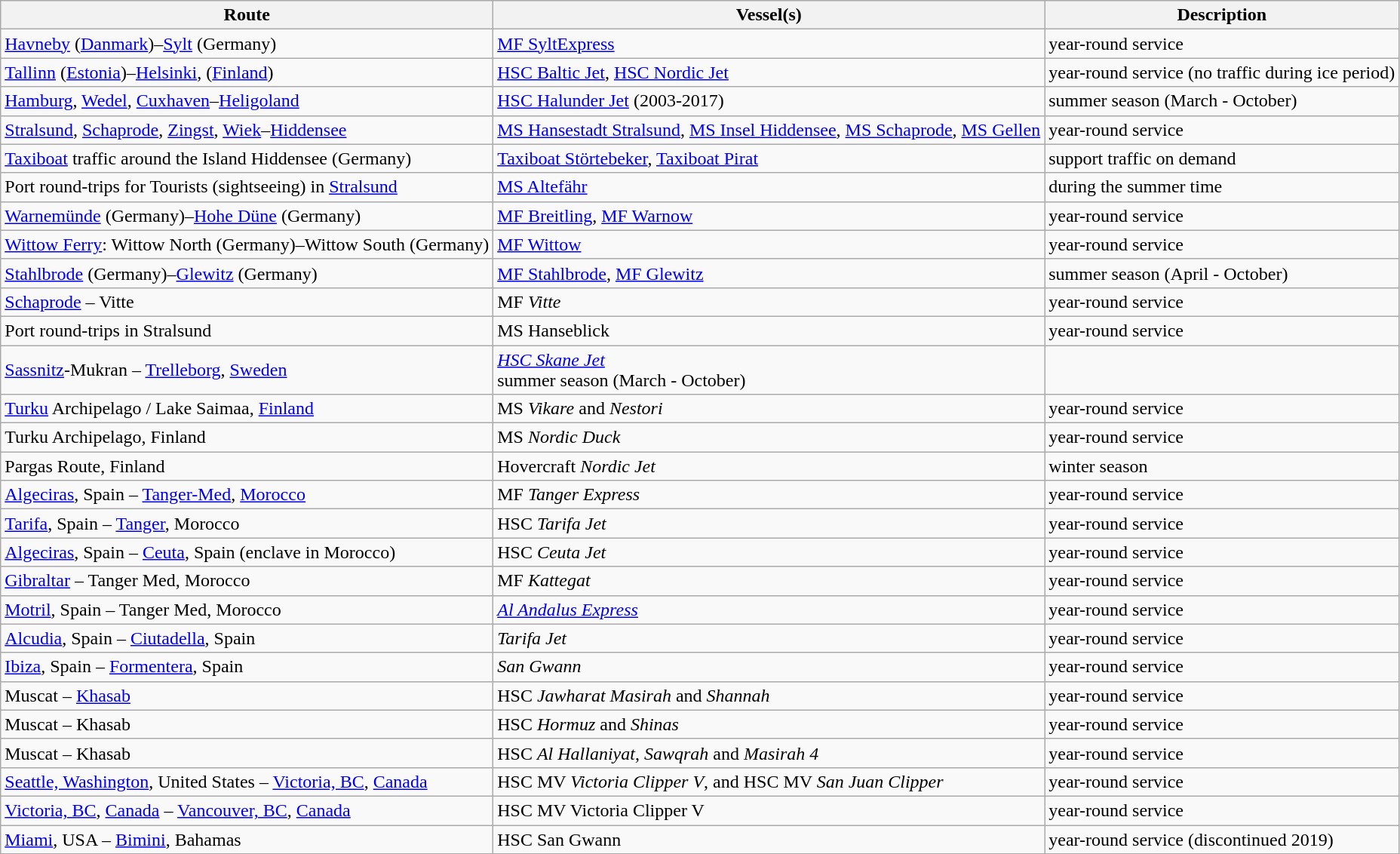<table class="wikitable">
<tr>
<th>Route</th>
<th>Vessel(s)</th>
<th>Description</th>
</tr>
<tr>
<td><a href='#'>Havneby</a> (<a href='#'>Danmark</a>)–<a href='#'>Sylt</a> (Germany)</td>
<td><a href='#'>MF SyltExpress</a></td>
<td>year-round service</td>
</tr>
<tr>
<td><a href='#'>Tallinn</a> (<a href='#'>Estonia</a>)–<a href='#'>Helsinki</a>, (<a href='#'>Finland</a>)</td>
<td><a href='#'>HSC Baltic Jet</a>, <a href='#'>HSC Nordic Jet</a></td>
<td>year-round service (no traffic during ice period)</td>
</tr>
<tr>
<td><a href='#'>Hamburg</a>, <a href='#'>Wedel</a>, <a href='#'>Cuxhaven</a>–<a href='#'>Heligoland</a></td>
<td><a href='#'>HSC Halunder Jet</a> (2003-2017)</td>
<td>summer season (March - October)</td>
</tr>
<tr>
<td><a href='#'>Stralsund</a>, <a href='#'>Schaprode</a>, <a href='#'>Zingst</a>, <a href='#'>Wiek</a>–<a href='#'>Hiddensee</a></td>
<td><a href='#'>MS Hansestadt Stralsund</a>, <a href='#'>MS Insel Hiddensee</a>, <a href='#'>MS Schaprode</a>, <a href='#'>MS Gellen</a></td>
<td>year-round service</td>
</tr>
<tr>
<td><a href='#'>Taxiboat</a> traffic around the Island Hiddensee (Germany)</td>
<td><a href='#'>Taxiboat Störtebeker</a>, <a href='#'>Taxiboat Pirat</a></td>
<td>support traffic on demand</td>
</tr>
<tr>
<td>Port round-trips for Tourists (sightseeing) in <a href='#'>Stralsund</a></td>
<td><a href='#'>MS Altefähr</a></td>
<td>during the summer time</td>
</tr>
<tr>
<td><a href='#'>Warnemünde</a> (Germany)–<a href='#'>Hohe Düne</a> (Germany)</td>
<td><a href='#'>MF Breitling</a>, <a href='#'>MF Warnow</a></td>
<td>year-round service</td>
</tr>
<tr>
<td><a href='#'>Wittow Ferry</a>: Wittow North (Germany)–Wittow South (Germany)</td>
<td><a href='#'>MF Wittow</a></td>
<td>year-round service</td>
</tr>
<tr>
<td><a href='#'>Stahlbrode</a> (Germany)–<a href='#'>Glewitz</a> (Germany)</td>
<td><a href='#'>MF Stahlbrode</a>, <a href='#'>MF Glewitz</a></td>
<td>summer season (April - October)</td>
</tr>
<tr>
<td><a href='#'>Schaprode</a> – Vitte</td>
<td>MF <em>Vitte</em></td>
<td>year-round service</td>
</tr>
<tr>
<td>Port round-trips in Stralsund</td>
<td>MS Hanseblick</td>
<td>year-round service</td>
</tr>
<tr>
<td><a href='#'>Sassnitz</a>-Mukran – <a href='#'>Trelleborg</a>, <a href='#'>Sweden</a></td>
<td><em><a href='#'>HSC Skane Jet</a></em><br>summer season (March - October)</td>
</tr>
<tr>
<td><a href='#'>Turku</a> Archipelago / Lake Saimaa, <a href='#'>Finland</a></td>
<td>MS <em>Vikare</em> and <em>Nestori</em></td>
<td>year-round service</td>
</tr>
<tr>
<td>Turku Archipelago, Finland</td>
<td>MS <em>Nordic Duck</em></td>
<td>year-round service</td>
</tr>
<tr>
<td>Pargas Route, Finland</td>
<td>Hovercraft <em>Nordic Jet</em></td>
<td>winter season</td>
</tr>
<tr>
<td><a href='#'>Algeciras</a>, Spain – <a href='#'>Tanger-Med</a>, <a href='#'>Morocco</a></td>
<td>MF <em>Tanger Express</em></td>
<td>year-round service</td>
</tr>
<tr>
<td><a href='#'>Tarifa</a>, Spain – <a href='#'>Tanger</a>, Morocco</td>
<td>HSC <em>Tarifa Jet</em></td>
<td>year-round service</td>
</tr>
<tr>
<td><a href='#'>Algeciras</a>, Spain – <a href='#'>Ceuta</a>, Spain (enclave in Morocco)</td>
<td>HSC <em>Ceuta Jet</em></td>
<td>year-round service</td>
</tr>
<tr>
<td><a href='#'>Gibraltar</a> – Tanger Med, Morocco</td>
<td>MF <em>Kattegat</em></td>
<td>year-round service</td>
</tr>
<tr>
<td><a href='#'>Motril</a>, Spain – Tanger Med, Morocco</td>
<td><em><a href='#'>Al Andalus Express</a></em></td>
<td>year-round service</td>
</tr>
<tr>
<td><a href='#'>Alcudia</a>, Spain – <a href='#'>Ciutadella</a>, Spain</td>
<td><em>Tarifa Jet</em></td>
<td>year-round service</td>
</tr>
<tr>
<td><a href='#'>Ibiza</a>, Spain – <a href='#'>Formentera</a>, Spain</td>
<td><em>San Gwann</em></td>
<td>year-round service</td>
</tr>
<tr>
<td>Muscat – <a href='#'>Khasab</a></td>
<td>HSC <em>Jawharat Masirah</em> and <em>Shannah</em></td>
<td>year-round service</td>
</tr>
<tr>
<td>Muscat – Khasab</td>
<td>HSC <em>Hormuz</em> and <em>Shinas</em></td>
<td>year-round service</td>
</tr>
<tr>
<td>Muscat – Khasab</td>
<td>HSC <em>Al Hallaniyat</em>, <em>Sawqrah</em> and <em>Masirah 4</em></td>
<td>year-round service</td>
</tr>
<tr>
<td><a href='#'>Seattle, Washington</a>, United States – <a href='#'>Victoria, BC</a>, <a href='#'>Canada</a></td>
<td>HSC MV <em>Victoria Clipper V</em>, and HSC MV <em>San Juan Clipper</td>
<td>year-round service</td>
</tr>
<tr>
<td><a href='#'>Victoria, BC</a>, <a href='#'>Canada</a> – <a href='#'>Vancouver, BC</a>, <a href='#'>Canada</a></td>
<td>HSC MV </em>Victoria Clipper V<em></td>
<td>year-round service</td>
</tr>
<tr>
<td><a href='#'>Miami</a>, USA – <a href='#'>Bimini</a>, Bahamas</td>
<td>HSC </em>San Gwann<em></td>
<td>year-round service (discontinued 2019)</td>
</tr>
</table>
